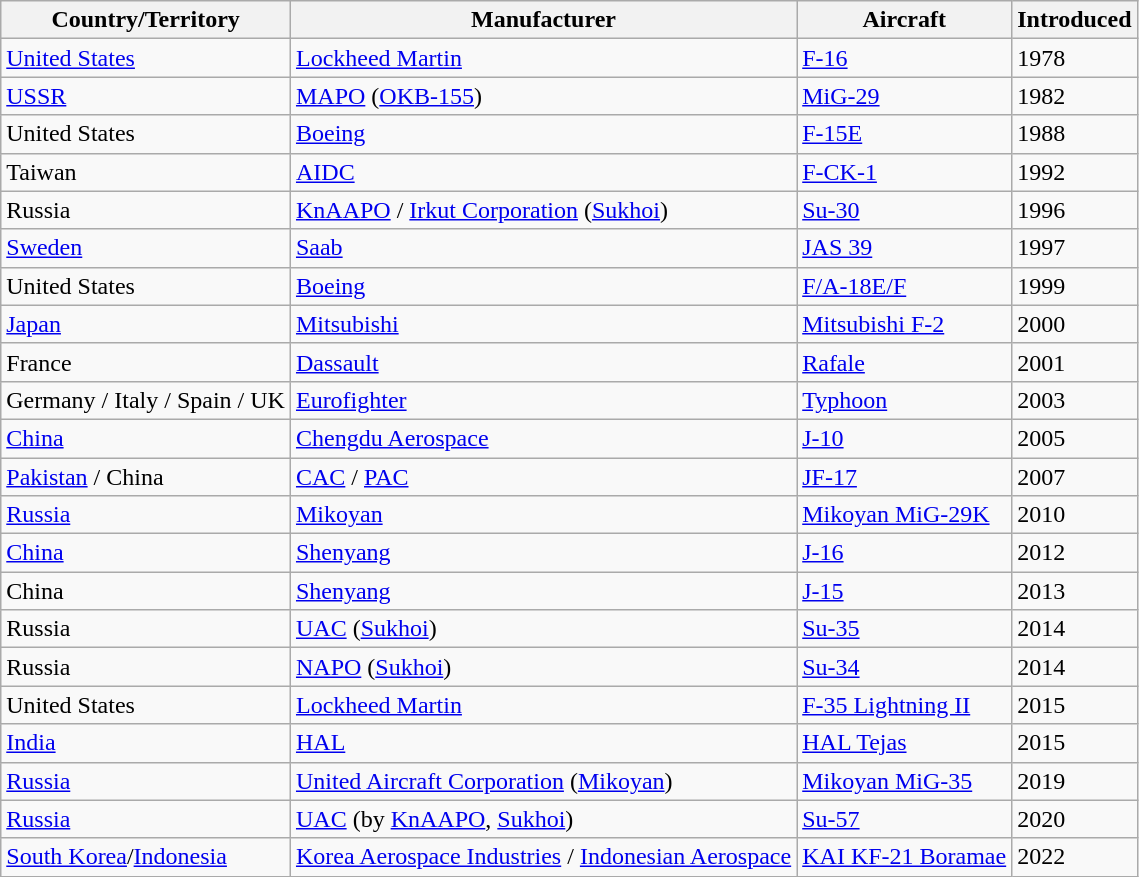<table class="wikitable sortable">
<tr>
<th>Country/Territory</th>
<th>Manufacturer</th>
<th>Aircraft</th>
<th>Introduced</th>
</tr>
<tr>
<td><a href='#'>United States</a></td>
<td><a href='#'>Lockheed Martin</a></td>
<td><a href='#'>F-16</a></td>
<td>1978</td>
</tr>
<tr>
<td><a href='#'>USSR</a></td>
<td><a href='#'>MAPO</a> (<a href='#'>OKB-155</a>)</td>
<td><a href='#'>MiG-29</a></td>
<td>1982</td>
</tr>
<tr>
<td>United States</td>
<td><a href='#'>Boeing</a></td>
<td><a href='#'>F-15E</a></td>
<td>1988</td>
</tr>
<tr>
<td>Taiwan</td>
<td><a href='#'>AIDC</a></td>
<td><a href='#'>F-CK-1</a></td>
<td>1992</td>
</tr>
<tr>
<td>Russia</td>
<td><a href='#'>KnAAPO</a> / <a href='#'>Irkut Corporation</a> (<a href='#'>Sukhoi</a>)</td>
<td><a href='#'>Su-30</a></td>
<td>1996</td>
</tr>
<tr>
<td><a href='#'>Sweden</a></td>
<td><a href='#'>Saab</a></td>
<td><a href='#'>JAS 39</a></td>
<td>1997</td>
</tr>
<tr>
<td>United States</td>
<td><a href='#'>Boeing</a></td>
<td><a href='#'>F/A-18E/F</a></td>
<td>1999</td>
</tr>
<tr>
<td><a href='#'>Japan</a></td>
<td><a href='#'>Mitsubishi</a></td>
<td><a href='#'>Mitsubishi F-2</a></td>
<td>2000</td>
</tr>
<tr>
<td>France</td>
<td><a href='#'>Dassault</a></td>
<td><a href='#'>Rafale</a></td>
<td>2001</td>
</tr>
<tr>
<td>Germany / Italy / Spain / UK</td>
<td><a href='#'>Eurofighter</a></td>
<td><a href='#'>Typhoon</a></td>
<td>2003</td>
</tr>
<tr>
<td><a href='#'>China</a></td>
<td><a href='#'>Chengdu Aerospace</a></td>
<td><a href='#'>J-10</a></td>
<td>2005</td>
</tr>
<tr>
<td><a href='#'>Pakistan</a> / China</td>
<td><a href='#'>CAC</a> / <a href='#'>PAC</a></td>
<td><a href='#'>JF-17</a></td>
<td>2007</td>
</tr>
<tr>
<td><a href='#'>Russia</a></td>
<td><a href='#'>Mikoyan</a></td>
<td><a href='#'>Mikoyan MiG-29K</a></td>
<td>2010</td>
</tr>
<tr>
<td><a href='#'>China</a></td>
<td><a href='#'>Shenyang</a></td>
<td><a href='#'>J-16</a></td>
<td>2012</td>
</tr>
<tr>
<td>China</td>
<td><a href='#'>Shenyang</a></td>
<td><a href='#'>J-15</a></td>
<td>2013</td>
</tr>
<tr>
<td>Russia</td>
<td><a href='#'>UAC</a> (<a href='#'>Sukhoi</a>)</td>
<td><a href='#'>Su-35</a></td>
<td>2014</td>
</tr>
<tr>
<td>Russia</td>
<td><a href='#'>NAPO</a> (<a href='#'>Sukhoi</a>)</td>
<td><a href='#'>Su-34</a></td>
<td>2014</td>
</tr>
<tr>
<td>United States</td>
<td><a href='#'>Lockheed Martin</a></td>
<td><a href='#'>F-35 Lightning II</a></td>
<td>2015</td>
</tr>
<tr>
<td><a href='#'>India</a></td>
<td><a href='#'>HAL</a></td>
<td><a href='#'>HAL Tejas</a></td>
<td>2015</td>
</tr>
<tr>
<td><a href='#'>Russia</a></td>
<td><a href='#'>United Aircraft Corporation</a> (<a href='#'>Mikoyan</a>)</td>
<td><a href='#'>Mikoyan MiG-35</a></td>
<td>2019</td>
</tr>
<tr>
<td><a href='#'>Russia</a></td>
<td><a href='#'>UAC</a> (by <a href='#'>KnAAPO</a>, <a href='#'>Sukhoi</a>)</td>
<td><a href='#'>Su-57</a></td>
<td>2020</td>
</tr>
<tr>
<td><a href='#'>South Korea</a>/<a href='#'>Indonesia</a></td>
<td><a href='#'>Korea Aerospace Industries</a> / <a href='#'>Indonesian Aerospace</a></td>
<td><a href='#'>KAI KF-21 Boramae</a></td>
<td>2022</td>
</tr>
</table>
